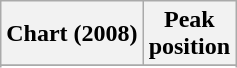<table class="wikitable sortable plainrowheaders">
<tr>
<th>Chart (2008)</th>
<th>Peak<br>position</th>
</tr>
<tr>
</tr>
<tr>
</tr>
<tr>
</tr>
</table>
